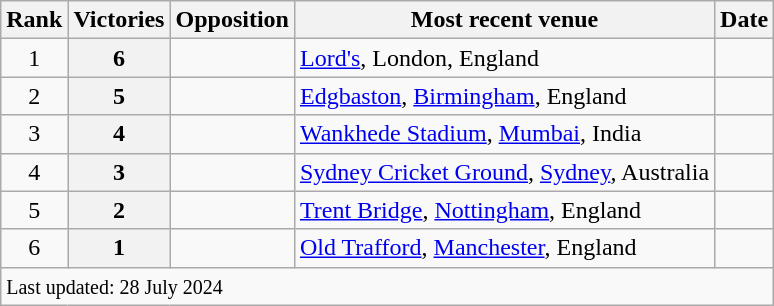<table class="wikitable plainrowheaders sortable">
<tr>
<th scope=col>Rank</th>
<th scope=col>Victories</th>
<th scope=col>Opposition</th>
<th scope=col>Most recent venue</th>
<th scope=col>Date</th>
</tr>
<tr>
<td align=center>1</td>
<th scope=row style=text-align:center;>6</th>
<td></td>
<td><a href='#'>Lord's</a>, London, England</td>
<td><a href='#'></a></td>
</tr>
<tr>
<td align=center>2</td>
<th scope=row style=text-align:center;>5</th>
<td></td>
<td><a href='#'>Edgbaston</a>, <a href='#'>Birmingham</a>, England</td>
<td><a href='#'></a></td>
</tr>
<tr>
<td align=center>3</td>
<th scope=row style=text-align:center;>4</th>
<td></td>
<td><a href='#'>Wankhede Stadium</a>, <a href='#'>Mumbai</a>, India</td>
<td><a href='#'></a></td>
</tr>
<tr>
<td align=center>4</td>
<th scope=row style=text-align:center;>3</th>
<td></td>
<td><a href='#'>Sydney Cricket Ground</a>, <a href='#'>Sydney</a>, Australia</td>
<td><a href='#'></a></td>
</tr>
<tr>
<td align=center>5</td>
<th scope=row style=text-align:center;>2</th>
<td></td>
<td><a href='#'>Trent Bridge</a>, <a href='#'>Nottingham</a>, England</td>
<td><a href='#'></a></td>
</tr>
<tr>
<td align=center>6</td>
<th scope=row style=text-align:center;>1</th>
<td></td>
<td><a href='#'>Old Trafford</a>, <a href='#'>Manchester</a>, England</td>
<td><a href='#'></a></td>
</tr>
<tr class=sortbottom>
<td colspan=5><small>Last updated: 28 July 2024</small></td>
</tr>
</table>
